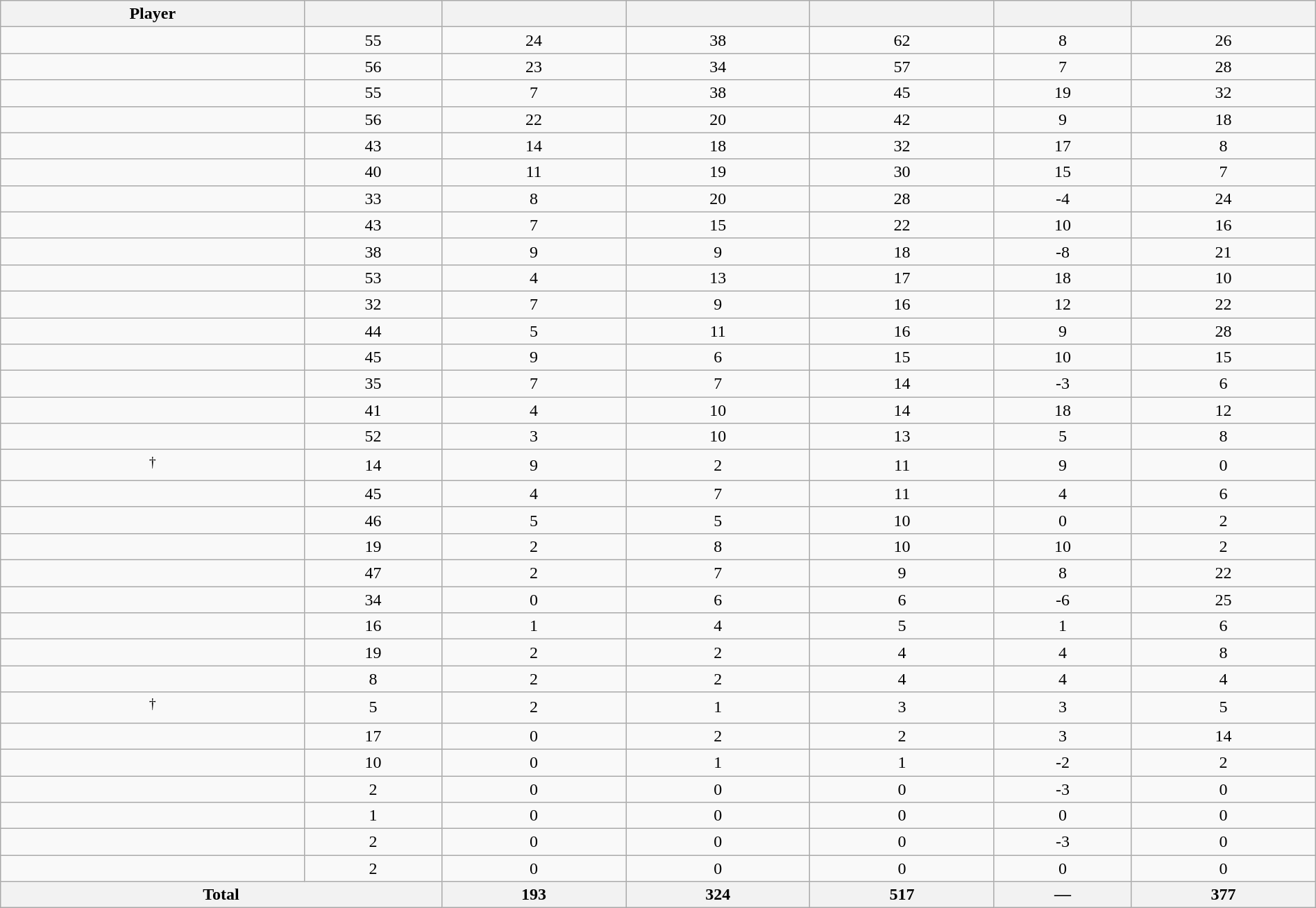<table class="wikitable sortable" style="width:100%; text-align:center;">
<tr align=center>
<th>Player</th>
<th></th>
<th></th>
<th></th>
<th></th>
<th data-sort-type="number"></th>
<th></th>
</tr>
<tr>
<td></td>
<td>55</td>
<td>24</td>
<td>38</td>
<td>62</td>
<td>8</td>
<td>26</td>
</tr>
<tr>
<td></td>
<td>56</td>
<td>23</td>
<td>34</td>
<td>57</td>
<td>7</td>
<td>28</td>
</tr>
<tr>
<td></td>
<td>55</td>
<td>7</td>
<td>38</td>
<td>45</td>
<td>19</td>
<td>32</td>
</tr>
<tr>
<td></td>
<td>56</td>
<td>22</td>
<td>20</td>
<td>42</td>
<td>9</td>
<td>18</td>
</tr>
<tr>
<td></td>
<td>43</td>
<td>14</td>
<td>18</td>
<td>32</td>
<td>17</td>
<td>8</td>
</tr>
<tr>
<td></td>
<td>40</td>
<td>11</td>
<td>19</td>
<td>30</td>
<td>15</td>
<td>7</td>
</tr>
<tr>
<td></td>
<td>33</td>
<td>8</td>
<td>20</td>
<td>28</td>
<td>-4</td>
<td>24</td>
</tr>
<tr>
<td></td>
<td>43</td>
<td>7</td>
<td>15</td>
<td>22</td>
<td>10</td>
<td>16</td>
</tr>
<tr>
<td></td>
<td>38</td>
<td>9</td>
<td>9</td>
<td>18</td>
<td>-8</td>
<td>21</td>
</tr>
<tr>
<td></td>
<td>53</td>
<td>4</td>
<td>13</td>
<td>17</td>
<td>18</td>
<td>10</td>
</tr>
<tr>
<td></td>
<td>32</td>
<td>7</td>
<td>9</td>
<td>16</td>
<td>12</td>
<td>22</td>
</tr>
<tr>
<td></td>
<td>44</td>
<td>5</td>
<td>11</td>
<td>16</td>
<td>9</td>
<td>28</td>
</tr>
<tr>
<td></td>
<td>45</td>
<td>9</td>
<td>6</td>
<td>15</td>
<td>10</td>
<td>15</td>
</tr>
<tr>
<td></td>
<td>35</td>
<td>7</td>
<td>7</td>
<td>14</td>
<td>-3</td>
<td>6</td>
</tr>
<tr>
<td></td>
<td>41</td>
<td>4</td>
<td>10</td>
<td>14</td>
<td>18</td>
<td>12</td>
</tr>
<tr>
<td></td>
<td>52</td>
<td>3</td>
<td>10</td>
<td>13</td>
<td>5</td>
<td>8</td>
</tr>
<tr>
<td><sup>†</sup></td>
<td>14</td>
<td>9</td>
<td>2</td>
<td>11</td>
<td>9</td>
<td>0</td>
</tr>
<tr>
<td></td>
<td>45</td>
<td>4</td>
<td>7</td>
<td>11</td>
<td>4</td>
<td>6</td>
</tr>
<tr>
<td></td>
<td>46</td>
<td>5</td>
<td>5</td>
<td>10</td>
<td>0</td>
<td>2</td>
</tr>
<tr>
<td></td>
<td>19</td>
<td>2</td>
<td>8</td>
<td>10</td>
<td>10</td>
<td>2</td>
</tr>
<tr>
<td></td>
<td>47</td>
<td>2</td>
<td>7</td>
<td>9</td>
<td>8</td>
<td>22</td>
</tr>
<tr>
<td></td>
<td>34</td>
<td>0</td>
<td>6</td>
<td>6</td>
<td>-6</td>
<td>25</td>
</tr>
<tr>
<td></td>
<td>16</td>
<td>1</td>
<td>4</td>
<td>5</td>
<td>1</td>
<td>6</td>
</tr>
<tr>
<td></td>
<td>19</td>
<td>2</td>
<td>2</td>
<td>4</td>
<td>4</td>
<td>8</td>
</tr>
<tr>
<td></td>
<td>8</td>
<td>2</td>
<td>2</td>
<td>4</td>
<td>4</td>
<td>4</td>
</tr>
<tr>
<td><sup>†</sup></td>
<td>5</td>
<td>2</td>
<td>1</td>
<td>3</td>
<td>3</td>
<td>5</td>
</tr>
<tr>
<td></td>
<td>17</td>
<td>0</td>
<td>2</td>
<td>2</td>
<td>3</td>
<td>14</td>
</tr>
<tr>
<td></td>
<td>10</td>
<td>0</td>
<td>1</td>
<td>1</td>
<td>-2</td>
<td>2</td>
</tr>
<tr>
<td></td>
<td>2</td>
<td>0</td>
<td>0</td>
<td>0</td>
<td>-3</td>
<td>0</td>
</tr>
<tr>
<td></td>
<td>1</td>
<td>0</td>
<td>0</td>
<td>0</td>
<td>0</td>
<td>0</td>
</tr>
<tr>
<td></td>
<td>2</td>
<td>0</td>
<td>0</td>
<td>0</td>
<td>-3</td>
<td>0</td>
</tr>
<tr>
<td></td>
<td>2</td>
<td>0</td>
<td>0</td>
<td>0</td>
<td>0</td>
<td>0</td>
</tr>
<tr class="sortbottom">
<th colspan=2>Total</th>
<th>193</th>
<th>324</th>
<th>517</th>
<th>—</th>
<th>377</th>
</tr>
</table>
